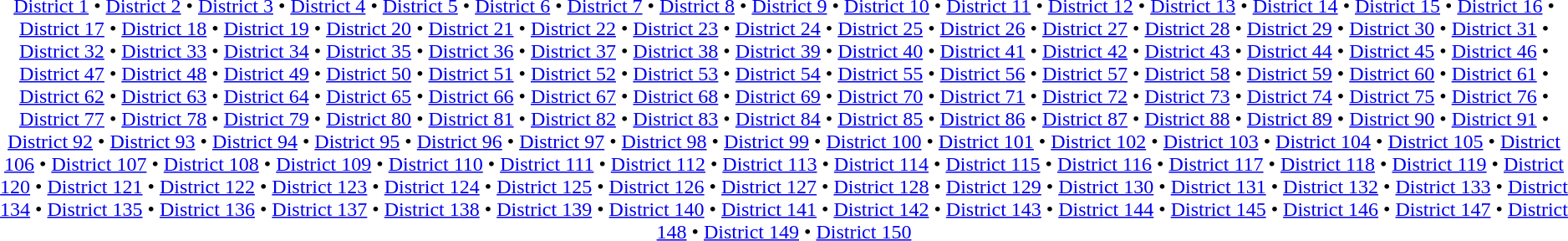<table id=toc class=toc summary=Contents>
<tr>
<td align=center><br><a href='#'>District 1</a> • <a href='#'>District 2</a> • <a href='#'>District 3</a> • <a href='#'>District 4</a> • <a href='#'>District 5</a> • <a href='#'>District 6</a> • <a href='#'>District 7</a> • <a href='#'>District 8</a> • <a href='#'>District 9</a> • <a href='#'>District 10</a> • <a href='#'>District 11</a> • <a href='#'>District 12</a> • <a href='#'>District 13</a> • <a href='#'>District 14</a> • <a href='#'>District 15</a> • <a href='#'>District 16</a> • <a href='#'>District 17</a> • <a href='#'>District 18</a> • <a href='#'>District 19</a> • <a href='#'>District 20</a> • <a href='#'>District 21</a> • <a href='#'>District 22</a> • <a href='#'>District 23</a> • <a href='#'>District 24</a> • <a href='#'>District 25</a> • <a href='#'>District 26</a> • <a href='#'>District 27</a> • <a href='#'>District 28</a> • <a href='#'>District 29</a> • <a href='#'>District 30</a> • <a href='#'>District 31</a> • <a href='#'>District 32</a> • <a href='#'>District 33</a> • <a href='#'>District 34</a> • <a href='#'>District 35</a> • <a href='#'>District 36</a> • <a href='#'>District 37</a> • <a href='#'>District 38</a> • <a href='#'>District 39</a> • <a href='#'>District 40</a> • <a href='#'>District 41</a> • <a href='#'>District 42</a> • <a href='#'>District 43</a> • <a href='#'>District 44</a> • <a href='#'>District 45</a> • <a href='#'>District 46</a> • <a href='#'>District 47</a> • <a href='#'>District 48</a> • <a href='#'>District 49</a> • <a href='#'>District 50</a> • <a href='#'>District 51</a> • <a href='#'>District 52</a> • <a href='#'>District 53</a> • <a href='#'>District 54</a> • <a href='#'>District 55</a> • <a href='#'>District 56</a> • <a href='#'>District 57</a> • <a href='#'>District 58</a> • <a href='#'>District 59</a> • <a href='#'>District 60</a> • <a href='#'>District 61</a> • <a href='#'>District 62</a> • <a href='#'>District 63</a> • <a href='#'>District 64</a> • <a href='#'>District 65</a> • <a href='#'>District 66</a> • <a href='#'>District 67</a> • <a href='#'>District 68</a> • <a href='#'>District 69</a> • <a href='#'>District 70</a> • <a href='#'>District 71</a> • <a href='#'>District 72</a> • <a href='#'>District 73</a> • <a href='#'>District 74</a> • <a href='#'>District 75</a> • <a href='#'>District 76</a> • <a href='#'>District 77</a> • <a href='#'>District 78</a> • <a href='#'>District 79</a> • <a href='#'>District 80</a> • <a href='#'>District 81</a> • <a href='#'>District 82</a> • <a href='#'>District 83</a> • <a href='#'>District 84</a> • <a href='#'>District 85</a> • <a href='#'>District 86</a> • <a href='#'>District 87</a> • <a href='#'>District 88</a> • <a href='#'>District 89</a> • <a href='#'>District 90</a> • <a href='#'>District 91</a> • <a href='#'>District 92</a> • <a href='#'>District 93</a> • <a href='#'>District 94</a> • <a href='#'>District 95</a> • <a href='#'>District 96</a> • <a href='#'>District 97</a> • <a href='#'>District 98</a> • <a href='#'>District 99</a> • <a href='#'>District 100</a> • <a href='#'>District 101</a> • <a href='#'>District 102</a> • <a href='#'>District 103</a> • <a href='#'>District 104</a> • <a href='#'>District 105</a> • <a href='#'>District 106</a> • <a href='#'>District 107</a> • <a href='#'>District 108</a> • <a href='#'>District 109</a> • <a href='#'>District 110</a> • <a href='#'>District 111</a> • <a href='#'>District 112</a> • <a href='#'>District 113</a> • <a href='#'>District 114</a> • <a href='#'>District 115</a> • <a href='#'>District 116</a> • <a href='#'>District 117</a> • <a href='#'>District 118</a> • <a href='#'>District 119</a> • <a href='#'>District 120</a> • <a href='#'>District 121</a> • <a href='#'>District 122</a> • <a href='#'>District 123</a> • <a href='#'>District 124</a> • <a href='#'>District 125</a> • <a href='#'>District 126</a> • <a href='#'>District 127</a> • <a href='#'>District 128</a> • <a href='#'>District 129</a> • <a href='#'>District 130</a> • <a href='#'>District 131</a> • <a href='#'>District 132</a> • <a href='#'>District 133</a> • <a href='#'>District 134</a> • <a href='#'>District 135</a> • <a href='#'>District 136</a> • <a href='#'>District 137</a> • <a href='#'>District 138</a> • <a href='#'>District 139</a> • <a href='#'>District 140</a> • <a href='#'>District 141</a> • <a href='#'>District 142</a> • <a href='#'>District 143</a> • <a href='#'>District 144</a> • <a href='#'>District 145</a> • <a href='#'>District 146</a> • <a href='#'>District 147</a> • <a href='#'>District 148</a> • <a href='#'>District 149</a> • <a href='#'>District 150</a></td>
</tr>
</table>
